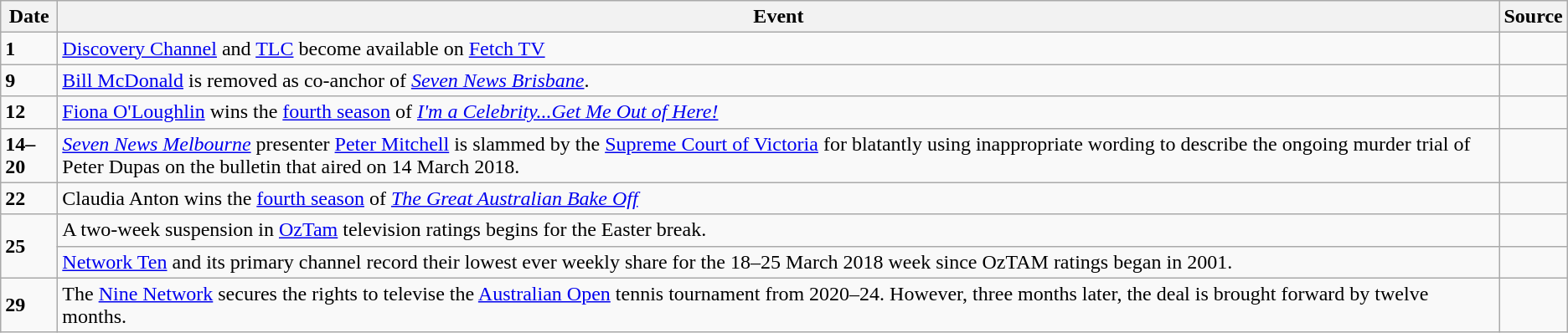<table class="wikitable">
<tr>
<th>Date</th>
<th>Event</th>
<th>Source</th>
</tr>
<tr>
<td><strong>1</strong></td>
<td><a href='#'>Discovery Channel</a> and <a href='#'>TLC</a> become available on <a href='#'>Fetch TV</a></td>
<td></td>
</tr>
<tr>
<td><strong>9</strong></td>
<td><a href='#'>Bill McDonald</a> is removed as co-anchor of <em><a href='#'>Seven News Brisbane</a></em>.</td>
<td></td>
</tr>
<tr>
<td><strong>12</strong></td>
<td><a href='#'>Fiona O'Loughlin</a> wins the <a href='#'>fourth season</a> of <em><a href='#'>I'm a Celebrity...Get Me Out of Here!</a></em></td>
<td></td>
</tr>
<tr>
<td><strong>14–20</strong></td>
<td><em><a href='#'>Seven News Melbourne</a></em> presenter <a href='#'>Peter Mitchell</a> is slammed by the <a href='#'>Supreme Court of Victoria</a> for blatantly using inappropriate wording to describe the ongoing murder trial of Peter Dupas on the bulletin that aired on 14 March 2018.</td>
<td></td>
</tr>
<tr>
<td><strong>22</strong></td>
<td>Claudia Anton wins the <a href='#'>fourth season</a> of <em><a href='#'>The Great Australian Bake Off</a></em></td>
<td></td>
</tr>
<tr>
<td rowspan="2"><strong>25</strong></td>
<td>A two-week suspension in <a href='#'>OzTam</a> television ratings begins for the Easter break.</td>
<td></td>
</tr>
<tr>
<td><a href='#'>Network Ten</a> and its primary channel record their lowest ever weekly share for the 18–25 March 2018 week since OzTAM ratings began in 2001.</td>
<td></td>
</tr>
<tr>
<td><strong>29</strong></td>
<td>The <a href='#'>Nine Network</a> secures the rights to televise the <a href='#'>Australian Open</a> tennis tournament from 2020–24. However, three months later, the deal is brought forward by twelve months.</td>
<td></td>
</tr>
</table>
